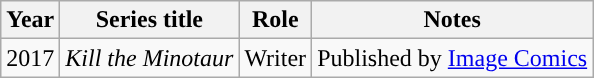<table class="wikitable sortable" style="border:none; margin:0;">
<tr valign="bottom">
<th scope="col">Year</th>
<th scope="col">Series title</th>
<th scope="col">Role</th>
<th scope="col">Notes</th>
</tr>
<tr>
<td>2017</td>
<td><em>Kill the Minotaur</em></td>
<td>Writer</td>
<td>Published by <a href='#'>Image Comics</a></td>
</tr>
</table>
